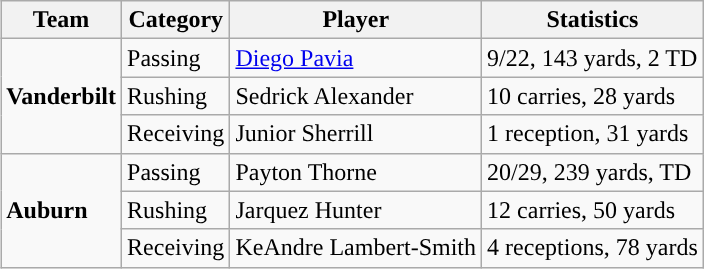<table class="wikitable" style="float: right;">
<tr>
<th>Team</th>
<th>Category</th>
<th>Player</th>
<th>Statistics</th>
</tr>
<tr>
<td rowspan=3><strong>Vanderbilt</strong></td>
<td>Passing</td>
<td><a href='#'>Diego Pavia</a></td>
<td>9/22, 143 yards, 2 TD</td>
</tr>
<tr>
<td>Rushing</td>
<td>Sedrick Alexander</td>
<td>10 carries, 28 yards</td>
</tr>
<tr>
<td>Receiving</td>
<td>Junior Sherrill</td>
<td>1 reception, 31 yards</td>
</tr>
<tr>
<td rowspan=3><strong>Auburn</strong></td>
<td>Passing</td>
<td>Payton Thorne</td>
<td>20/29, 239 yards, TD</td>
</tr>
<tr>
<td>Rushing</td>
<td>Jarquez Hunter</td>
<td>12 carries, 50 yards</td>
</tr>
<tr>
<td>Receiving</td>
<td>KeAndre Lambert-Smith</td>
<td>4 receptions, 78 yards</td>
</tr>
</table>
